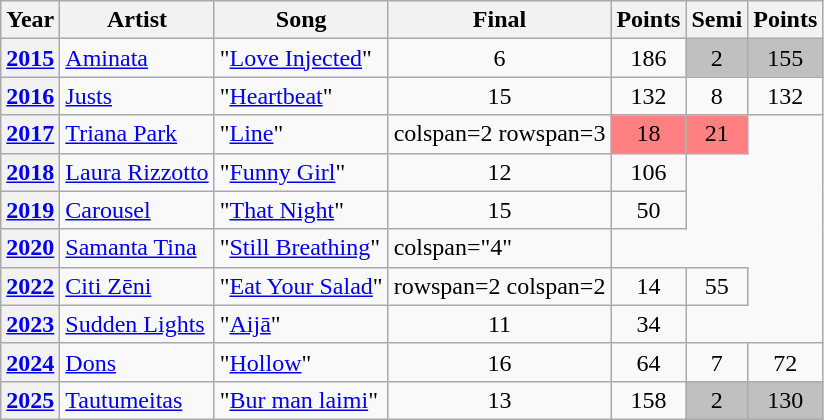<table class="wikitable sortable plainrowheaders">
<tr>
<th scope="col">Year</th>
<th scope="col">Artist</th>
<th scope="col">Song</th>
<th scope="col" data-sort-type="number">Final</th>
<th scope="col" data-sort-type="number">Points</th>
<th scope="col" data-sort-type="number">Semi</th>
<th scope="col" data-sort-type="number">Points</th>
</tr>
<tr>
<th scope="row" style="text-align:center;"><a href='#'>2015</a></th>
<td><a href='#'>Aminata</a></td>
<td>"<a href='#'>Love Injected</a>"</td>
<td align="center">6</td>
<td align="center">186</td>
<td bgcolor="silver" align="center">2</td>
<td bgcolor="silver" align="center">155</td>
</tr>
<tr>
<th scope="row" style="text-align:center;"><a href='#'>2016</a></th>
<td><a href='#'>Justs</a></td>
<td>"<a href='#'>Heartbeat</a>"</td>
<td align="center">15</td>
<td align="center">132</td>
<td align="center">8</td>
<td align="center">132</td>
</tr>
<tr>
<th scope="row" style="text-align:center;"><a href='#'>2017</a></th>
<td><a href='#'>Triana Park</a></td>
<td>"<a href='#'>Line</a>"</td>
<td>colspan=2 rowspan=3 </td>
<td bgcolor="#FE8080" align="center">18</td>
<td bgcolor="#FE8080" align="center">21</td>
</tr>
<tr>
<th scope="row" style="text-align:center;"><a href='#'>2018</a></th>
<td><a href='#'>Laura Rizzotto</a></td>
<td>"<a href='#'>Funny Girl</a>"</td>
<td align="center">12</td>
<td align="center">106</td>
</tr>
<tr>
<th scope="row" style="text-align:center;"><a href='#'>2019</a></th>
<td><a href='#'>Carousel</a></td>
<td>"<a href='#'>That Night</a>"</td>
<td align="center">15</td>
<td align="center">50</td>
</tr>
<tr>
<th scope="row" style="text-align:center;"><a href='#'>2020</a></th>
<td><a href='#'>Samanta Tina</a></td>
<td>"<a href='#'>Still Breathing</a>"</td>
<td>colspan="4" </td>
</tr>
<tr>
<th scope="row" style="text-align:center;"><a href='#'>2022</a></th>
<td><a href='#'>Citi Zēni</a></td>
<td>"<a href='#'>Eat Your Salad</a>"</td>
<td>rowspan=2 colspan=2 </td>
<td align="center">14</td>
<td align="center">55</td>
</tr>
<tr>
<th scope="row" style="text-align:center;"><a href='#'>2023</a></th>
<td><a href='#'>Sudden Lights</a></td>
<td>"<a href='#'>Aijā</a>"</td>
<td align="center">11</td>
<td align="center">34</td>
</tr>
<tr>
<th scope="row" style="text-align:center;"><a href='#'>2024</a></th>
<td><a href='#'>Dons</a></td>
<td>"<a href='#'>Hollow</a>"</td>
<td align="center">16</td>
<td align="center">64</td>
<td align="center">7</td>
<td align="center">72</td>
</tr>
<tr>
<th scope="row" style="text-align:center;"><a href='#'>2025</a></th>
<td><a href='#'>Tautumeitas</a></td>
<td>"<a href='#'>Bur man laimi</a>"</td>
<td align="center">13</td>
<td align="center">158</td>
<td bgcolor="silver" align="center">2</td>
<td bgcolor="silver" align="center">130</td>
</tr>
</table>
